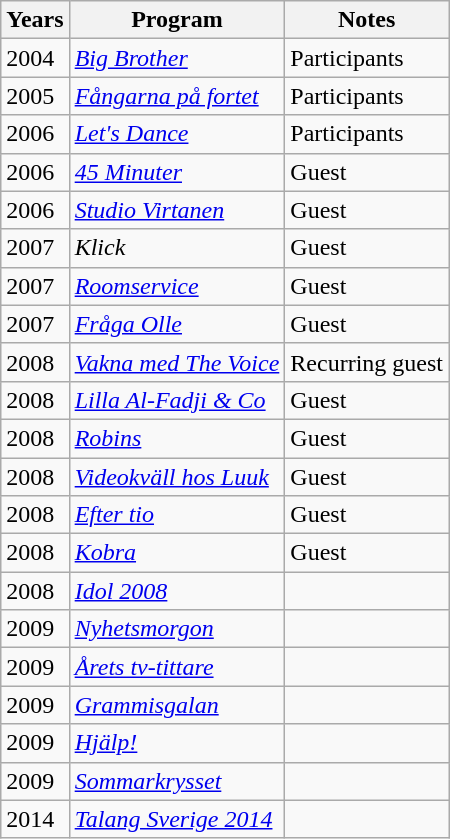<table class="wikitable">
<tr ">
<th>Years</th>
<th>Program</th>
<th>Notes</th>
</tr>
<tr>
<td>2004</td>
<td><em><a href='#'>Big Brother</a></em></td>
<td>Participants</td>
</tr>
<tr>
<td>2005</td>
<td><em><a href='#'>Fångarna på fortet</a></em></td>
<td>Participants</td>
</tr>
<tr>
<td>2006</td>
<td><em><a href='#'>Let's Dance</a></em></td>
<td>Participants</td>
</tr>
<tr>
<td>2006</td>
<td><em><a href='#'>45 Minuter</a></em></td>
<td>Guest</td>
</tr>
<tr>
<td>2006</td>
<td><em><a href='#'>Studio Virtanen</a></em></td>
<td>Guest</td>
</tr>
<tr>
<td>2007</td>
<td><em>Klick</em></td>
<td>Guest</td>
</tr>
<tr>
<td>2007</td>
<td><em><a href='#'>Roomservice</a></em></td>
<td>Guest</td>
</tr>
<tr>
<td>2007</td>
<td><em><a href='#'>Fråga Olle</a></em></td>
<td>Guest</td>
</tr>
<tr>
<td>2008</td>
<td><em><a href='#'>Vakna med The Voice</a></em></td>
<td>Recurring guest</td>
</tr>
<tr>
<td>2008</td>
<td><em><a href='#'>Lilla Al-Fadji & Co</a></em></td>
<td>Guest</td>
</tr>
<tr>
<td>2008</td>
<td><em><a href='#'>Robins</a></em></td>
<td>Guest</td>
</tr>
<tr>
<td>2008</td>
<td><em><a href='#'>Videokväll hos Luuk</a></em></td>
<td>Guest</td>
</tr>
<tr>
<td>2008</td>
<td><em><a href='#'>Efter tio</a></em></td>
<td>Guest</td>
</tr>
<tr>
<td>2008</td>
<td><em><a href='#'>Kobra</a></em></td>
<td>Guest</td>
</tr>
<tr>
<td>2008</td>
<td><em><a href='#'>Idol 2008</a></em></td>
<td></td>
</tr>
<tr>
<td>2009</td>
<td><em><a href='#'>Nyhetsmorgon</a></em></td>
<td></td>
</tr>
<tr>
<td>2009</td>
<td><em><a href='#'>Årets tv-tittare</a></em></td>
<td></td>
</tr>
<tr>
<td>2009</td>
<td><em><a href='#'>Grammisgalan</a></em></td>
<td></td>
</tr>
<tr>
<td>2009</td>
<td><em><a href='#'>Hjälp!</a></em></td>
<td></td>
</tr>
<tr>
<td>2009</td>
<td><em><a href='#'>Sommarkrysset</a></em></td>
<td></td>
</tr>
<tr>
<td>2014</td>
<td><em><a href='#'>Talang Sverige 2014</a></em></td>
<td></td>
</tr>
</table>
